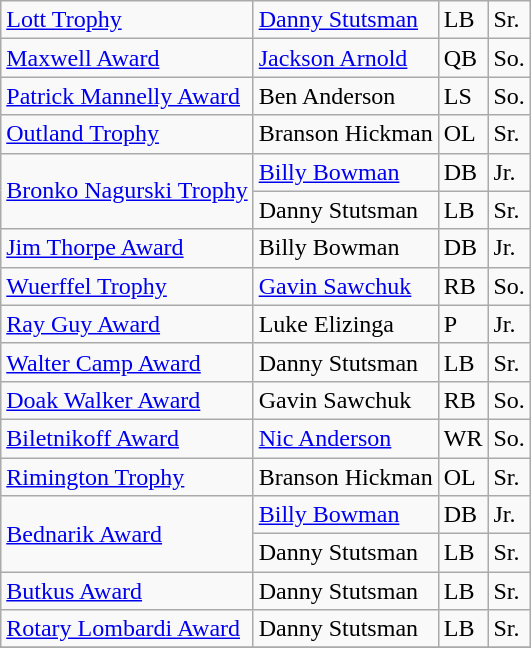<table class="wikitable sortable">
<tr>
<td><a href='#'>Lott Trophy</a>  </td>
<td><a href='#'>Danny Stutsman</a></td>
<td>LB</td>
<td>Sr.</td>
</tr>
<tr>
<td><a href='#'>Maxwell Award</a>  </td>
<td><a href='#'>Jackson Arnold</a></td>
<td>QB</td>
<td>So.</td>
</tr>
<tr>
<td><a href='#'>Patrick Mannelly Award</a></td>
<td>Ben Anderson</td>
<td>LS</td>
<td>So.</td>
</tr>
<tr>
<td><a href='#'>Outland Trophy</a>  </td>
<td>Branson Hickman</td>
<td>OL</td>
<td> Sr.</td>
</tr>
<tr>
<td rowspan=2><a href='#'>Bronko Nagurski Trophy</a></td>
<td><a href='#'>Billy Bowman</a></td>
<td>DB</td>
<td>Jr.</td>
</tr>
<tr>
<td>Danny Stutsman</td>
<td>LB</td>
<td>Sr.</td>
</tr>
<tr>
<td><a href='#'>Jim Thorpe Award</a></td>
<td>Billy Bowman</td>
<td>DB</td>
<td>Jr.</td>
</tr>
<tr>
<td><a href='#'>Wuerffel Trophy</a></td>
<td><a href='#'>Gavin Sawchuk</a></td>
<td>RB</td>
<td> So.</td>
</tr>
<tr>
<td><a href='#'>Ray Guy Award</a></td>
<td>Luke Elizinga</td>
<td>P</td>
<td>Jr.</td>
</tr>
<tr>
<td><a href='#'>Walter Camp Award</a></td>
<td>Danny Stutsman</td>
<td>LB</td>
<td>Sr.</td>
</tr>
<tr>
<td><a href='#'>Doak Walker Award</a></td>
<td>Gavin Sawchuk</td>
<td>RB</td>
<td> So.</td>
</tr>
<tr>
<td><a href='#'>Biletnikoff Award</a></td>
<td><a href='#'>Nic Anderson</a></td>
<td>WR</td>
<td> So.</td>
</tr>
<tr>
<td><a href='#'>Rimington Trophy</a></td>
<td>Branson Hickman</td>
<td>OL</td>
<td> Sr.</td>
</tr>
<tr>
<td rowspan=2><a href='#'>Bednarik Award</a></td>
<td><a href='#'>Billy Bowman</a></td>
<td>DB</td>
<td>Jr.</td>
</tr>
<tr>
<td>Danny Stutsman</td>
<td>LB</td>
<td>Sr.</td>
</tr>
<tr>
<td><a href='#'>Butkus Award</a></td>
<td>Danny Stutsman</td>
<td>LB</td>
<td>Sr.</td>
</tr>
<tr>
<td><a href='#'>Rotary Lombardi Award</a></td>
<td>Danny Stutsman</td>
<td>LB</td>
<td>Sr.</td>
</tr>
<tr>
</tr>
</table>
